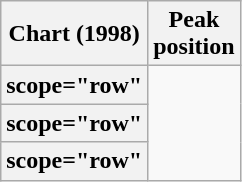<table class="wikitable sortable plainrowheaders">
<tr>
<th scope="col">Chart (1998)</th>
<th scope="col">Peak<br>position</th>
</tr>
<tr>
<th>scope="row" </th>
</tr>
<tr>
<th>scope="row" </th>
</tr>
<tr>
<th>scope="row" </th>
</tr>
</table>
